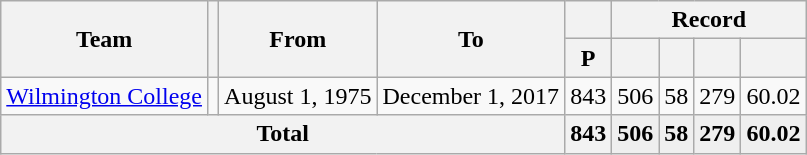<table class="wikitable" style="text-align:center">
<tr>
<th rowspan="2">Team</th>
<th rowspan="2"></th>
<th rowspan="2">From</th>
<th rowspan="2">To</th>
<th></th>
<th colspan="4">Record</th>
</tr>
<tr>
<th>P</th>
<th></th>
<th></th>
<th></th>
<th></th>
</tr>
<tr>
<td align="left"><a href='#'>Wilmington College</a></td>
<td></td>
<td align="left">August 1, 1975</td>
<td align="left">December 1, 2017</td>
<td>843</td>
<td style="text-align:center">506</td>
<td style="text-align:center">58</td>
<td style="text-align:center"><span>279</span></td>
<td style="text-align:center"><span>60.02</span></td>
</tr>
<tr>
<th colspan="4">Total</th>
<th>843</th>
<td style="font-weight:bold;background:#efefef;text-align:center">506</td>
<td style="font-weight:bold;background:#efefef;text-align:center">58</td>
<td style="font-weight:bold;background:#efefef;text-align:center">279</td>
<td style="font-weight:bold;background:#efefef;text-align:center"><span>60.02</span></td>
</tr>
</table>
